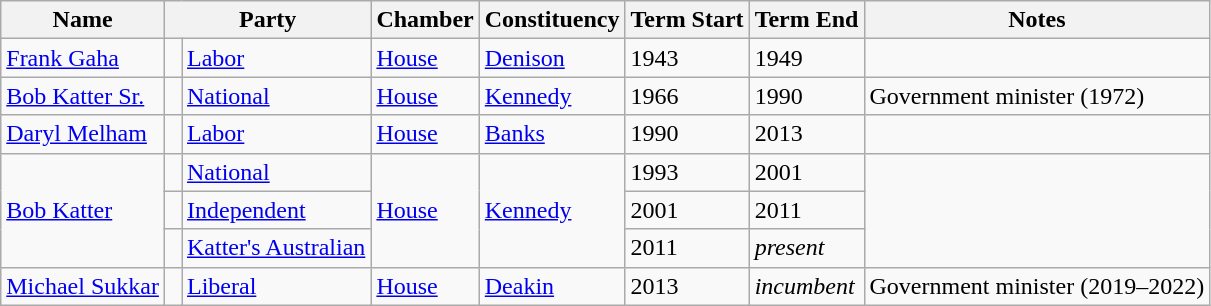<table class="wikitable sortable">
<tr>
<th>Name</th>
<th colspan=2>Party</th>
<th>Chamber</th>
<th>Constituency</th>
<th>Term Start</th>
<th>Term End</th>
<th>Notes</th>
</tr>
<tr>
<td><a href='#'>Frank Gaha</a></td>
<td> </td>
<td><a href='#'>Labor</a></td>
<td><a href='#'>House</a></td>
<td><a href='#'>Denison</a></td>
<td>1943</td>
<td>1949</td>
<td></td>
</tr>
<tr>
<td><a href='#'>Bob Katter Sr.</a></td>
<td> </td>
<td><a href='#'>National</a></td>
<td><a href='#'>House</a></td>
<td><a href='#'>Kennedy</a></td>
<td>1966</td>
<td>1990</td>
<td>Government minister (1972)</td>
</tr>
<tr>
<td><a href='#'>Daryl Melham</a></td>
<td> </td>
<td><a href='#'>Labor</a></td>
<td><a href='#'>House</a></td>
<td><a href='#'>Banks</a></td>
<td>1990</td>
<td>2013</td>
<td></td>
</tr>
<tr>
<td rowspan=3><a href='#'>Bob Katter</a></td>
<td> </td>
<td><a href='#'>National</a></td>
<td rowspan=3><a href='#'>House</a></td>
<td rowspan=3><a href='#'>Kennedy</a></td>
<td>1993</td>
<td>2001</td>
<td rowspan=3></td>
</tr>
<tr>
<td> </td>
<td><a href='#'>Independent</a></td>
<td>2001</td>
<td>2011</td>
</tr>
<tr>
<td> </td>
<td><a href='#'>Katter's Australian</a></td>
<td>2011</td>
<td><em>present</em></td>
</tr>
<tr>
<td><a href='#'>Michael Sukkar</a></td>
<td> </td>
<td><a href='#'>Liberal</a></td>
<td><a href='#'>House</a></td>
<td><a href='#'>Deakin</a></td>
<td>2013</td>
<td><em>incumbent</em></td>
<td>Government minister (2019–2022)</td>
</tr>
</table>
